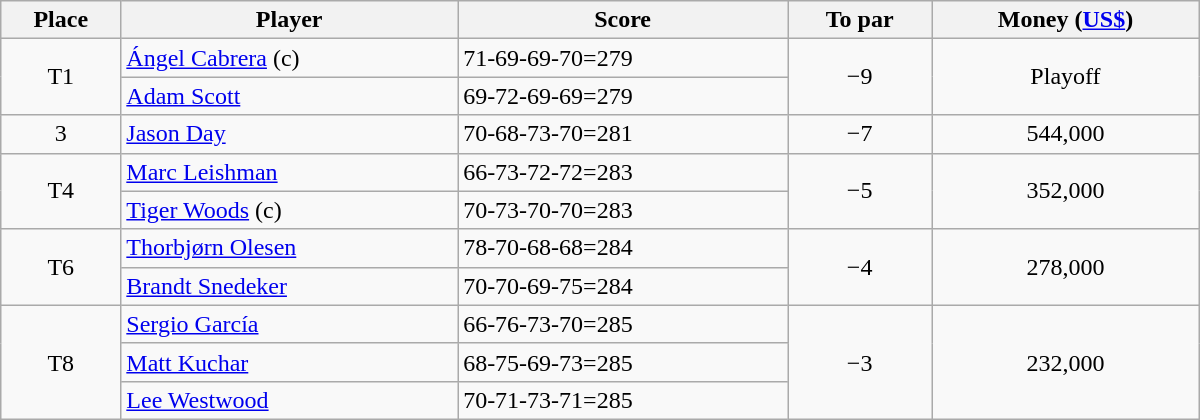<table class="wikitable" style="width:50em;margin-bottom:0;">
<tr>
<th>Place</th>
<th>Player</th>
<th>Score</th>
<th>To par</th>
<th>Money (<a href='#'>US$</a>)</th>
</tr>
<tr>
<td rowspan=2 align=center>T1</td>
<td> <a href='#'>Ángel Cabrera</a> (c)</td>
<td>71-69-69-70=279</td>
<td rowspan=2 align=center>−9</td>
<td rowspan=2 align=center>Playoff</td>
</tr>
<tr>
<td> <a href='#'>Adam Scott</a></td>
<td>69-72-69-69=279</td>
</tr>
<tr>
<td align=center>3</td>
<td> <a href='#'>Jason Day</a></td>
<td>70-68-73-70=281</td>
<td align=center>−7</td>
<td align=center>544,000</td>
</tr>
<tr>
<td rowspan=2 align=center>T4</td>
<td> <a href='#'>Marc Leishman</a></td>
<td>66-73-72-72=283</td>
<td rowspan=2 align=center>−5</td>
<td rowspan=2 align=center>352,000</td>
</tr>
<tr>
<td> <a href='#'>Tiger Woods</a> (c)</td>
<td>70-73-70-70=283</td>
</tr>
<tr>
<td rowspan=2 align=center>T6</td>
<td> <a href='#'>Thorbjørn Olesen</a></td>
<td>78-70-68-68=284</td>
<td rowspan=2 align=center>−4</td>
<td rowspan=2 align=center>278,000</td>
</tr>
<tr>
<td> <a href='#'>Brandt Snedeker</a></td>
<td>70-70-69-75=284</td>
</tr>
<tr>
<td rowspan=3 align=center>T8</td>
<td> <a href='#'>Sergio García</a></td>
<td>66-76-73-70=285</td>
<td rowspan=3 align=center>−3</td>
<td rowspan=3 align=center>232,000</td>
</tr>
<tr>
<td> <a href='#'>Matt Kuchar</a></td>
<td>68-75-69-73=285</td>
</tr>
<tr>
<td> <a href='#'>Lee Westwood</a></td>
<td>70-71-73-71=285</td>
</tr>
</table>
